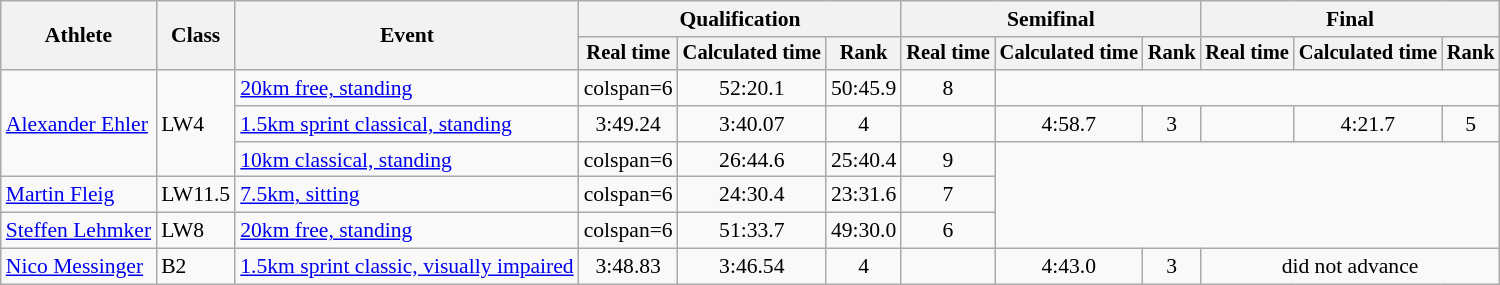<table class=wikitable style="font-size:90%">
<tr>
<th rowspan=2>Athlete</th>
<th rowspan=2>Class</th>
<th rowspan=2>Event</th>
<th colspan=3>Qualification</th>
<th colspan=3>Semifinal</th>
<th colspan=3>Final</th>
</tr>
<tr style="font-size:95%">
<th>Real time</th>
<th>Calculated time</th>
<th>Rank</th>
<th>Real time</th>
<th>Calculated time</th>
<th>Rank</th>
<th>Real time</th>
<th>Calculated time</th>
<th>Rank</th>
</tr>
<tr>
<td rowspan=3><a href='#'>Alexander Ehler</a></td>
<td rowspan=3>LW4</td>
<td><a href='#'>20km free, standing</a></td>
<td>colspan=6 </td>
<td align="center">52:20.1</td>
<td align="center">50:45.9</td>
<td align="center">8</td>
</tr>
<tr>
<td><a href='#'>1.5km sprint classical, standing</a></td>
<td align="center">3:49.24</td>
<td align="center">3:40.07</td>
<td align="center">4</td>
<td></td>
<td align="center">4:58.7</td>
<td align="center">3</td>
<td></td>
<td align="center">4:21.7</td>
<td align="center">5</td>
</tr>
<tr>
<td><a href='#'>10km classical, standing</a></td>
<td>colspan=6 </td>
<td align="center">26:44.6</td>
<td align="center">25:40.4</td>
<td align="center">9</td>
</tr>
<tr>
<td><a href='#'>Martin Fleig</a></td>
<td>LW11.5</td>
<td><a href='#'>7.5km, sitting</a></td>
<td>colspan=6 </td>
<td align="center">24:30.4</td>
<td align="center">23:31.6</td>
<td align="center">7</td>
</tr>
<tr>
<td><a href='#'>Steffen Lehmker</a></td>
<td>LW8</td>
<td><a href='#'>20km free, standing</a></td>
<td>colspan=6 </td>
<td align="center">51:33.7</td>
<td align="center">49:30.0</td>
<td align="center">6</td>
</tr>
<tr>
<td><a href='#'>Nico Messinger</a><br></td>
<td>B2</td>
<td><a href='#'>1.5km sprint classic, visually impaired</a></td>
<td align="center">3:48.83</td>
<td align="center">3:46.54</td>
<td align="center">4</td>
<td></td>
<td align="center">4:43.0</td>
<td align="center">3</td>
<td colspan=3 align="center">did not advance</td>
</tr>
</table>
